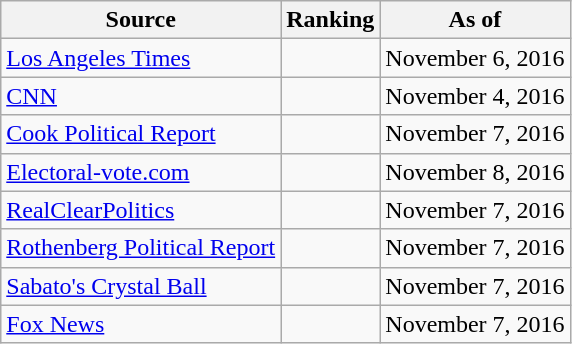<table class="wikitable" style="text-align:center">
<tr>
<th>Source</th>
<th>Ranking</th>
<th>As of</th>
</tr>
<tr>
<td align="left"><a href='#'>Los Angeles Times</a></td>
<td></td>
<td>November 6, 2016</td>
</tr>
<tr>
<td align="left"><a href='#'>CNN</a></td>
<td></td>
<td>November 4, 2016</td>
</tr>
<tr>
<td align="left"><a href='#'>Cook Political Report</a></td>
<td></td>
<td>November 7, 2016</td>
</tr>
<tr>
<td align="left"><a href='#'>Electoral-vote.com</a></td>
<td></td>
<td>November 8, 2016</td>
</tr>
<tr>
<td align="left"><a href='#'>RealClearPolitics</a></td>
<td></td>
<td>November 7, 2016</td>
</tr>
<tr>
<td align=left><a href='#'>Rothenberg Political Report</a></td>
<td></td>
<td>November 7, 2016</td>
</tr>
<tr>
<td align="left"><a href='#'>Sabato's Crystal Ball</a></td>
<td></td>
<td>November 7, 2016</td>
</tr>
<tr>
<td align="left"><a href='#'>Fox News</a></td>
<td></td>
<td>November 7, 2016</td>
</tr>
</table>
